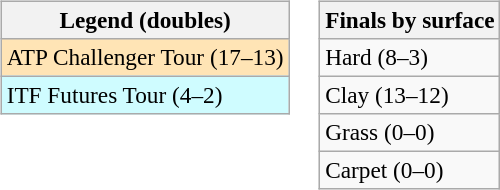<table>
<tr valign=top>
<td><br><table class=wikitable style=font-size:97%>
<tr>
<th>Legend (doubles)</th>
</tr>
<tr bgcolor=moccasin>
<td>ATP Challenger Tour (17–13)</td>
</tr>
<tr bgcolor=cffcff>
<td>ITF Futures Tour (4–2)</td>
</tr>
</table>
</td>
<td><br><table class=wikitable style=font-size:97%>
<tr>
<th>Finals by surface</th>
</tr>
<tr>
<td>Hard (8–3)</td>
</tr>
<tr>
<td>Clay (13–12)</td>
</tr>
<tr>
<td>Grass (0–0)</td>
</tr>
<tr>
<td>Carpet (0–0)</td>
</tr>
</table>
</td>
</tr>
</table>
